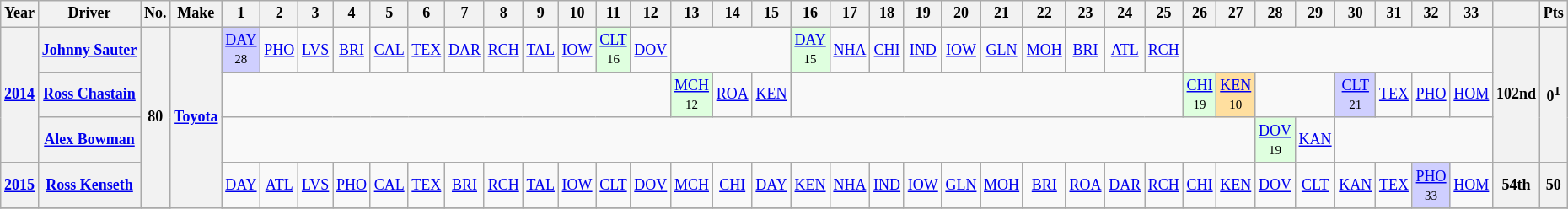<table class="wikitable" style="text-align:center; font-size:75%">
<tr>
<th>Year</th>
<th>Driver</th>
<th>No.</th>
<th>Make</th>
<th>1</th>
<th>2</th>
<th>3</th>
<th>4</th>
<th>5</th>
<th>6</th>
<th>7</th>
<th>8</th>
<th>9</th>
<th>10</th>
<th>11</th>
<th>12</th>
<th>13</th>
<th>14</th>
<th>15</th>
<th>16</th>
<th>17</th>
<th>18</th>
<th>19</th>
<th>20</th>
<th>21</th>
<th>22</th>
<th>23</th>
<th>24</th>
<th>25</th>
<th>26</th>
<th>27</th>
<th>28</th>
<th>29</th>
<th>30</th>
<th>31</th>
<th>32</th>
<th>33</th>
<th></th>
<th>Pts</th>
</tr>
<tr>
<th rowspan=3><a href='#'>2014</a></th>
<th><a href='#'>Johnny Sauter</a></th>
<th rowspan=4>80</th>
<th rowspan=7><a href='#'>Toyota</a></th>
<td style="background:#CFCFFF;"><a href='#'>DAY</a><br><small>28</small></td>
<td><a href='#'>PHO</a></td>
<td><a href='#'>LVS</a></td>
<td><a href='#'>BRI</a></td>
<td><a href='#'>CAL</a></td>
<td><a href='#'>TEX</a></td>
<td><a href='#'>DAR</a></td>
<td><a href='#'>RCH</a></td>
<td><a href='#'>TAL</a></td>
<td><a href='#'>IOW</a></td>
<td style="background:#DFFFDF;"><a href='#'>CLT</a><br><small>16</small></td>
<td><a href='#'>DOV</a></td>
<td colspan=3></td>
<td style="background:#DFFFDF;"><a href='#'>DAY</a><br><small>15</small></td>
<td><a href='#'>NHA</a></td>
<td><a href='#'>CHI</a></td>
<td><a href='#'>IND</a></td>
<td><a href='#'>IOW</a></td>
<td><a href='#'>GLN</a></td>
<td><a href='#'>MOH</a></td>
<td><a href='#'>BRI</a></td>
<td><a href='#'>ATL</a></td>
<td><a href='#'>RCH</a></td>
<td colspan=8></td>
<th rowspan=3>102nd</th>
<th rowspan=3>0<sup>1</sup></th>
</tr>
<tr>
<th><a href='#'>Ross Chastain</a></th>
<td colspan=12></td>
<td style="background:#DFFFDF;"><a href='#'>MCH</a><br><small>12</small></td>
<td><a href='#'>ROA</a></td>
<td><a href='#'>KEN</a></td>
<td colspan=10></td>
<td style="background:#DFFFDF;"><a href='#'>CHI</a><br><small>19</small></td>
<td style="background:#FFDF9F;"><a href='#'>KEN</a><br><small>10</small></td>
<td colspan=2></td>
<td style="background:#CFCFFF;"><a href='#'>CLT</a><br><small>21</small></td>
<td><a href='#'>TEX</a></td>
<td><a href='#'>PHO</a></td>
<td><a href='#'>HOM</a></td>
</tr>
<tr>
<th><a href='#'>Alex Bowman</a></th>
<td colspan=27></td>
<td style="background:#DFFFDF;"><a href='#'>DOV</a><br><small>19</small></td>
<td><a href='#'>KAN</a></td>
<td colspan=4></td>
</tr>
<tr>
<th><a href='#'>2015</a></th>
<th><a href='#'>Ross Kenseth</a></th>
<td><a href='#'>DAY</a></td>
<td><a href='#'>ATL</a></td>
<td><a href='#'>LVS</a></td>
<td><a href='#'>PHO</a></td>
<td><a href='#'>CAL</a></td>
<td><a href='#'>TEX</a></td>
<td><a href='#'>BRI</a></td>
<td><a href='#'>RCH</a></td>
<td><a href='#'>TAL</a></td>
<td><a href='#'>IOW</a></td>
<td><a href='#'>CLT</a></td>
<td><a href='#'>DOV</a></td>
<td><a href='#'>MCH</a></td>
<td><a href='#'>CHI</a></td>
<td><a href='#'>DAY</a></td>
<td><a href='#'>KEN</a></td>
<td><a href='#'>NHA</a></td>
<td><a href='#'>IND</a></td>
<td><a href='#'>IOW</a></td>
<td><a href='#'>GLN</a></td>
<td><a href='#'>MOH</a></td>
<td><a href='#'>BRI</a></td>
<td><a href='#'>ROA</a></td>
<td><a href='#'>DAR</a></td>
<td><a href='#'>RCH</a></td>
<td><a href='#'>CHI</a></td>
<td><a href='#'>KEN</a></td>
<td><a href='#'>DOV</a></td>
<td><a href='#'>CLT</a></td>
<td><a href='#'>KAN</a></td>
<td><a href='#'>TEX</a></td>
<td style="background:#CFCFFF;"><a href='#'>PHO</a><br><small>33</small></td>
<td><a href='#'>HOM</a></td>
<th>54th</th>
<th>50</th>
</tr>
<tr>
</tr>
</table>
